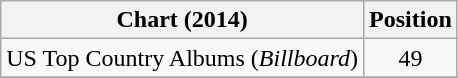<table class="wikitable">
<tr>
<th>Chart (2014)</th>
<th>Position</th>
</tr>
<tr>
<td>US Top Country Albums (<em>Billboard</em>)</td>
<td style="text-align:center;">49</td>
</tr>
<tr>
</tr>
</table>
